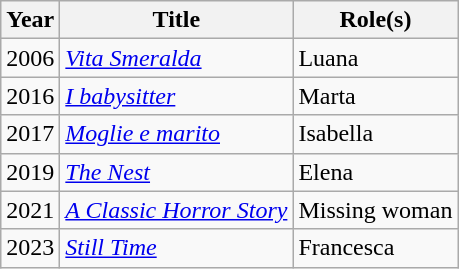<table class="wikitable plainrowheaders sortable">
<tr>
<th scope="col">Year</th>
<th scope="col">Title</th>
<th scope="col">Role(s)</th>
</tr>
<tr>
<td>2006</td>
<td><em><a href='#'>Vita Smeralda</a></em></td>
<td>Luana</td>
</tr>
<tr>
<td>2016</td>
<td><em><a href='#'>I babysitter</a></em></td>
<td>Marta</td>
</tr>
<tr>
<td>2017</td>
<td><em><a href='#'>Moglie e marito</a></em></td>
<td>Isabella</td>
</tr>
<tr>
<td>2019</td>
<td><em><a href='#'>The Nest</a></em></td>
<td>Elena</td>
</tr>
<tr>
<td>2021</td>
<td><em><a href='#'>A Classic Horror Story</a></em></td>
<td>Missing woman</td>
</tr>
<tr>
<td>2023</td>
<td><em><a href='#'>Still Time</a></em></td>
<td>Francesca</td>
</tr>
</table>
